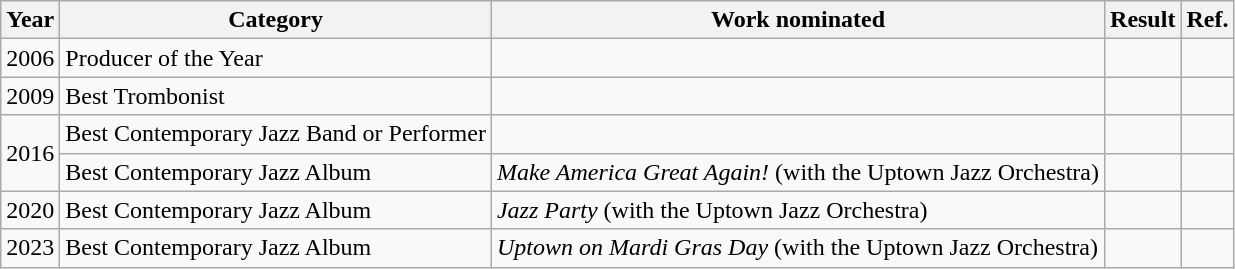<table class="wikitable">
<tr>
<th>Year</th>
<th>Category</th>
<th>Work nominated</th>
<th>Result</th>
<th>Ref.</th>
</tr>
<tr>
<td>2006</td>
<td>Producer of the Year</td>
<td></td>
<td></td>
<td></td>
</tr>
<tr>
<td>2009</td>
<td>Best Trombonist</td>
<td></td>
<td></td>
<td></td>
</tr>
<tr>
<td rowspan="2">2016</td>
<td>Best Contemporary Jazz Band or Performer</td>
<td></td>
<td></td>
<td></td>
</tr>
<tr>
<td>Best Contemporary Jazz Album</td>
<td><em>Make America Great Again!</em> (with the Uptown Jazz Orchestra)</td>
<td></td>
<td></td>
</tr>
<tr>
<td>2020</td>
<td>Best Contemporary Jazz Album</td>
<td><em>Jazz Party</em> (with the Uptown Jazz Orchestra)</td>
<td></td>
<td></td>
</tr>
<tr>
<td>2023</td>
<td>Best Contemporary Jazz Album</td>
<td><em>Uptown on Mardi Gras Day</em> (with the Uptown Jazz Orchestra)</td>
<td></td>
<td></td>
</tr>
</table>
